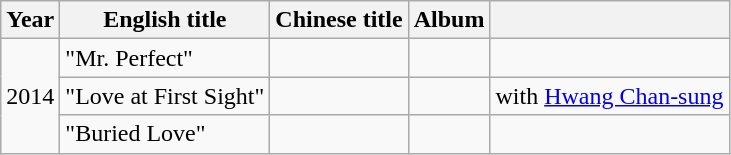<table class="wikitable">
<tr>
<th>Year</th>
<th>English title</th>
<th>Chinese title</th>
<th>Album</th>
<th></th>
</tr>
<tr>
<td rowspan=3>2014</td>
<td>"Mr. Perfect"</td>
<td></td>
<td></td>
<td></td>
</tr>
<tr>
<td>"Love at First Sight"</td>
<td></td>
<td></td>
<td>with <a href='#'>Hwang Chan-sung</a></td>
</tr>
<tr>
<td>"Buried Love"</td>
<td></td>
<td></td>
<td></td>
</tr>
</table>
